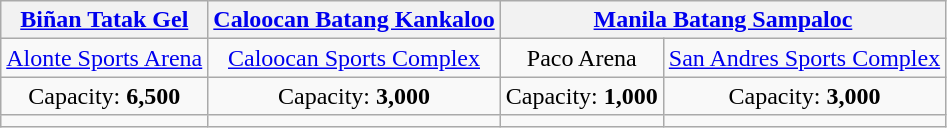<table class="wikitable" style="text-align:center">
<tr>
<th><a href='#'>Biñan Tatak Gel</a></th>
<th><a href='#'>Caloocan Batang Kankaloo</a></th>
<th colspan=2><a href='#'>Manila Batang Sampaloc</a></th>
</tr>
<tr>
<td><a href='#'>Alonte Sports Arena</a> <br> </td>
<td><a href='#'>Caloocan Sports Complex</a> <br> </td>
<td>Paco Arena <br> </td>
<td><a href='#'>San Andres Sports Complex</a> <br> </td>
</tr>
<tr>
<td>Capacity: <strong>6,500</strong></td>
<td>Capacity: <strong>3,000</strong></td>
<td>Capacity: <strong>1,000</strong></td>
<td>Capacity: <strong>3,000</strong></td>
</tr>
<tr>
<td></td>
<td></td>
<td></td>
<td></td>
</tr>
</table>
